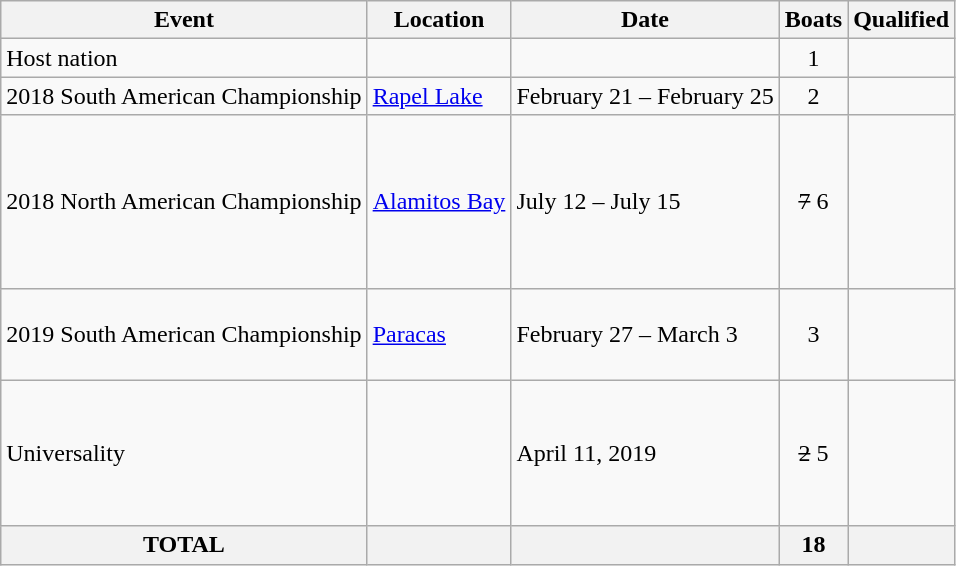<table class="wikitable">
<tr>
<th>Event</th>
<th>Location</th>
<th>Date</th>
<th>Boats</th>
<th>Qualified</th>
</tr>
<tr>
<td>Host nation</td>
<td></td>
<td></td>
<td align="center">1</td>
<td></td>
</tr>
<tr>
<td>2018 South American Championship</td>
<td> <a href='#'>Rapel Lake</a></td>
<td>February 21 – February 25</td>
<td align="center">2</td>
<td><br></td>
</tr>
<tr>
<td>2018 North American Championship</td>
<td> <a href='#'>Alamitos Bay</a></td>
<td>July 12 – July 15</td>
<td align="center"><s>7</s> 6</td>
<td><br><br><br><br><s><br></s><br></td>
</tr>
<tr>
<td>2019 South American Championship</td>
<td> <a href='#'>Paracas</a></td>
<td>February 27 – March 3</td>
<td align="center">3</td>
<td><br><br> <br></td>
</tr>
<tr>
<td>Universality</td>
<td></td>
<td>April 11, 2019</td>
<td align="center"><s>2</s> 5</td>
<td><br><s></s><br><br><br><br></td>
</tr>
<tr>
<th>TOTAL</th>
<th></th>
<th></th>
<th>18</th>
<th></th>
</tr>
</table>
